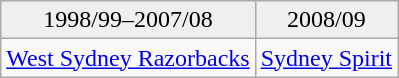<table class="wikitable">
<tr align=center>
<td style="background:#efefef;">1998/99–2007/08</td>
<td style="background:#efefef;">2008/09</td>
</tr>
<tr align=center>
<td><a href='#'>West Sydney Razorbacks</a></td>
<td><a href='#'>Sydney Spirit</a></td>
</tr>
</table>
